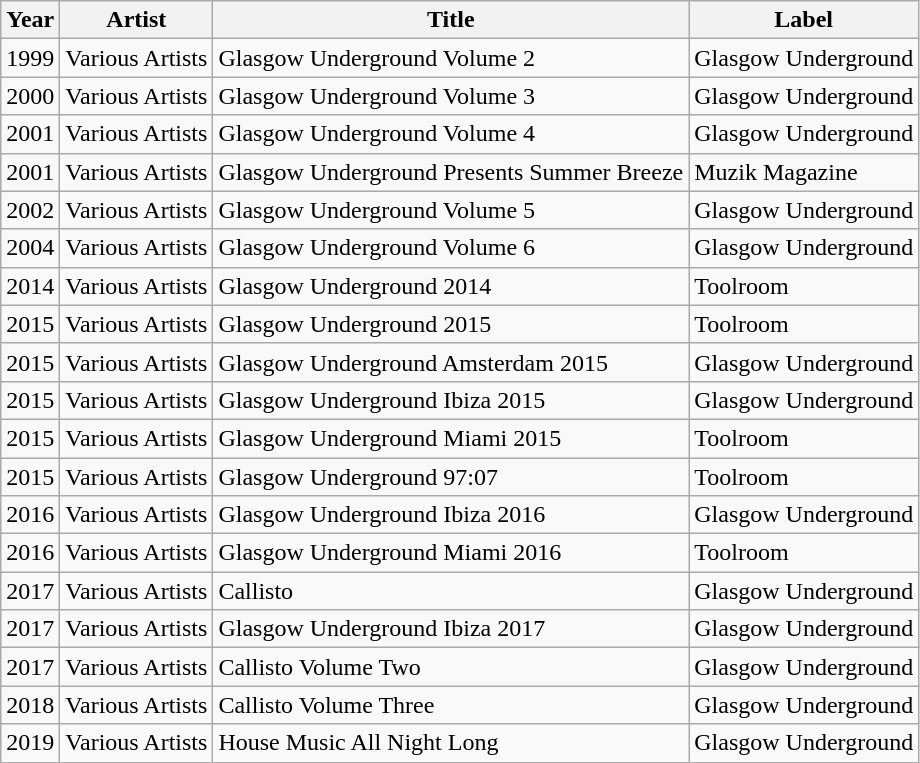<table class="wikitable sortable">
<tr>
<th>Year</th>
<th>Artist</th>
<th>Title</th>
<th>Label</th>
</tr>
<tr>
<td>1999</td>
<td>Various Artists</td>
<td>Glasgow Underground  Volume 2</td>
<td>Glasgow Underground</td>
</tr>
<tr>
<td>2000</td>
<td>Various Artists</td>
<td>Glasgow Underground Volume 3</td>
<td>Glasgow Underground</td>
</tr>
<tr>
<td>2001</td>
<td>Various Artists</td>
<td>Glasgow Underground Volume 4</td>
<td>Glasgow Underground</td>
</tr>
<tr>
<td>2001</td>
<td>Various Artists</td>
<td>Glasgow Underground Presents Summer Breeze</td>
<td>Muzik Magazine</td>
</tr>
<tr>
<td>2002</td>
<td>Various Artists</td>
<td>Glasgow Underground Volume 5</td>
<td>Glasgow Underground</td>
</tr>
<tr>
<td>2004</td>
<td>Various Artists</td>
<td>Glasgow Underground Volume 6</td>
<td>Glasgow Underground</td>
</tr>
<tr>
<td>2014</td>
<td>Various Artists</td>
<td>Glasgow Underground 2014</td>
<td>Toolroom</td>
</tr>
<tr>
<td>2015</td>
<td>Various Artists</td>
<td>Glasgow Underground 2015</td>
<td>Toolroom</td>
</tr>
<tr>
<td>2015</td>
<td>Various Artists</td>
<td>Glasgow Underground Amsterdam 2015</td>
<td>Glasgow Underground</td>
</tr>
<tr>
<td>2015</td>
<td>Various Artists</td>
<td>Glasgow Underground Ibiza 2015</td>
<td>Glasgow Underground</td>
</tr>
<tr>
<td>2015</td>
<td>Various Artists</td>
<td>Glasgow Underground Miami 2015</td>
<td>Toolroom</td>
</tr>
<tr>
<td>2015</td>
<td>Various Artists</td>
<td>Glasgow Underground 97:07</td>
<td>Toolroom</td>
</tr>
<tr>
<td>2016</td>
<td>Various Artists</td>
<td>Glasgow Underground Ibiza 2016</td>
<td>Glasgow Underground</td>
</tr>
<tr>
<td>2016</td>
<td>Various Artists</td>
<td>Glasgow Underground Miami 2016</td>
<td>Toolroom</td>
</tr>
<tr>
<td>2017</td>
<td>Various Artists</td>
<td>Callisto</td>
<td>Glasgow Underground</td>
</tr>
<tr>
<td>2017</td>
<td>Various Artists</td>
<td>Glasgow Underground Ibiza 2017</td>
<td>Glasgow Underground</td>
</tr>
<tr>
<td>2017</td>
<td>Various Artists</td>
<td>Callisto Volume Two</td>
<td>Glasgow Underground</td>
</tr>
<tr>
<td>2018</td>
<td>Various Artists</td>
<td>Callisto Volume Three</td>
<td>Glasgow Underground</td>
</tr>
<tr>
<td>2019</td>
<td>Various Artists</td>
<td>House Music All Night Long</td>
<td>Glasgow Underground</td>
</tr>
</table>
